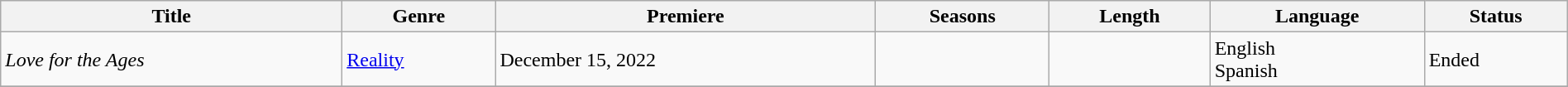<table class="wikitable sortable" style="width:100%;">
<tr>
<th>Title</th>
<th>Genre</th>
<th>Premiere</th>
<th>Seasons</th>
<th>Length</th>
<th>Language</th>
<th>Status</th>
</tr>
<tr>
<td><em>Love for the Ages</em></td>
<td><a href='#'>Reality</a></td>
<td>December 15, 2022</td>
<td></td>
<td></td>
<td>English<br>Spanish</td>
<td>Ended</td>
</tr>
<tr>
</tr>
</table>
